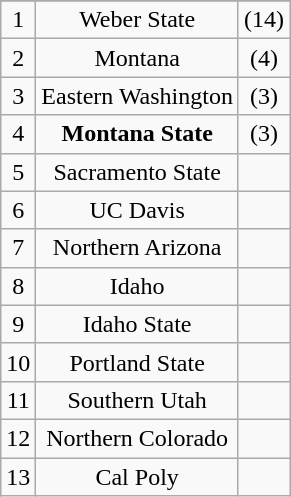<table class="wikitable" style="display: inline-table;">
<tr align="center">
</tr>
<tr align="center">
<td>1</td>
<td>Weber State</td>
<td>(14)</td>
</tr>
<tr align="center">
<td>2</td>
<td>Montana</td>
<td>(4)</td>
</tr>
<tr align="center">
<td>3</td>
<td>Eastern Washington</td>
<td>(3)</td>
</tr>
<tr align="center">
<td>4</td>
<td><strong>Montana State</strong></td>
<td>(3)</td>
</tr>
<tr align="center">
<td>5</td>
<td>Sacramento State</td>
<td></td>
</tr>
<tr align="center">
<td>6</td>
<td>UC Davis</td>
<td></td>
</tr>
<tr align="center">
<td>7</td>
<td>Northern Arizona</td>
<td></td>
</tr>
<tr align="center">
<td>8</td>
<td>Idaho</td>
<td></td>
</tr>
<tr align="center">
<td>9</td>
<td>Idaho State</td>
<td></td>
</tr>
<tr align="center">
<td>10</td>
<td>Portland State</td>
<td></td>
</tr>
<tr align="center">
<td>11</td>
<td>Southern Utah</td>
<td></td>
</tr>
<tr align="center">
<td>12</td>
<td>Northern Colorado</td>
<td></td>
</tr>
<tr align="center">
<td>13</td>
<td>Cal Poly</td>
<td></td>
</tr>
</table>
